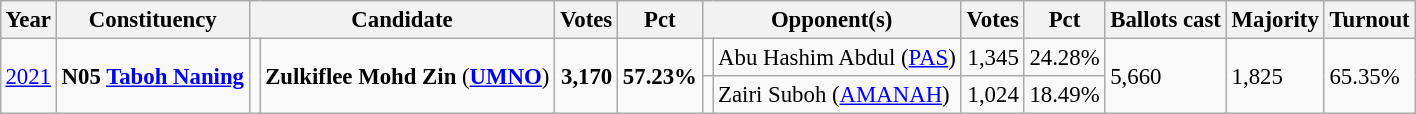<table class="wikitable" style="margin:0.5em ; font-size:95%">
<tr>
<th>Year</th>
<th>Constituency</th>
<th colspan=2>Candidate</th>
<th>Votes</th>
<th>Pct</th>
<th colspan=2>Opponent(s)</th>
<th>Votes</th>
<th>Pct</th>
<th>Ballots cast</th>
<th>Majority</th>
<th>Turnout</th>
</tr>
<tr>
<td rowspan=2><a href='#'>2021</a></td>
<td rowspan=2><strong>N05 <a href='#'>Taboh Naning</a></strong></td>
<td rowspan=2 ></td>
<td rowspan=2><strong>Zulkiflee Mohd Zin</strong> (<a href='#'><strong>UMNO</strong></a>)</td>
<td rowspan=2 align=right><strong>3,170</strong></td>
<td rowspan=2><strong>57.23%</strong></td>
<td bgcolor=></td>
<td>Abu Hashim Abdul (<a href='#'>PAS</a>)</td>
<td align=right>1,345</td>
<td>24.28%</td>
<td rowspan=2>5,660</td>
<td rowspan=2>1,825</td>
<td rowspan=2>65.35%</td>
</tr>
<tr>
<td></td>
<td>Zairi Suboh (<a href='#'>AMANAH</a>)</td>
<td align=right>1,024</td>
<td>18.49%</td>
</tr>
</table>
